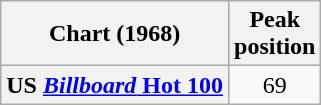<table class="wikitable plainrowheaders" style="text-align:center">
<tr>
<th scope="col">Chart (1968)</th>
<th scope="col">Peak<br>position</th>
</tr>
<tr>
<th scope="row">US <a href='#'><em>Billboard</em> Hot 100</a></th>
<td>69</td>
</tr>
</table>
